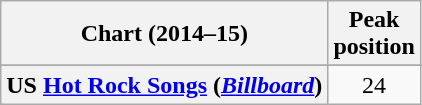<table class="wikitable sortable plainrowheaders">
<tr>
<th>Chart (2014–15)</th>
<th>Peak<br>position</th>
</tr>
<tr>
</tr>
<tr>
</tr>
<tr>
</tr>
<tr>
</tr>
<tr>
</tr>
<tr>
<th scope="row">US <a href='#'>Hot Rock Songs</a> (<em><a href='#'>Billboard</a></em>)</th>
<td align="center">24</td>
</tr>
</table>
